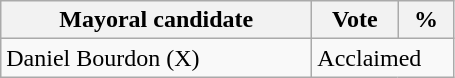<table class="wikitable">
<tr>
<th bgcolor="#DDDDFF" width="200px">Mayoral candidate</th>
<th bgcolor="#DDDDFF" width="50px">Vote</th>
<th bgcolor="#DDDDFF"  width="30px">%</th>
</tr>
<tr>
<td>Daniel Bourdon (X)</td>
<td colspan="2">Acclaimed</td>
</tr>
</table>
